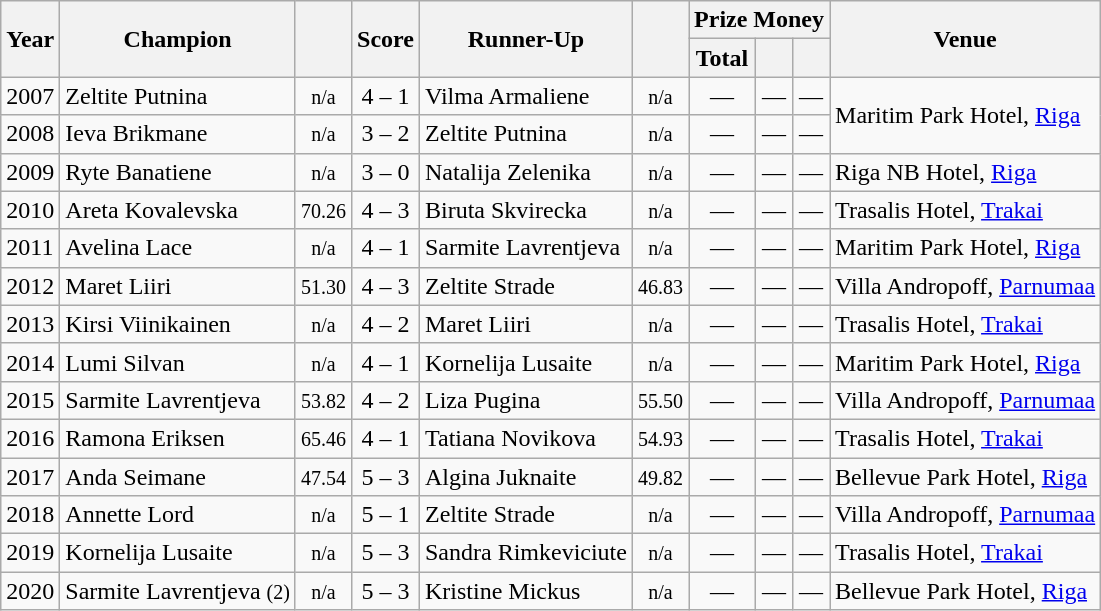<table class="wikitable sortable">
<tr>
<th rowspan=2>Year</th>
<th rowspan=2>Champion</th>
<th rowspan=2></th>
<th rowspan=2>Score</th>
<th rowspan=2>Runner-Up</th>
<th rowspan=2></th>
<th colspan=3>Prize Money</th>
<th rowspan=2>Venue</th>
</tr>
<tr>
<th>Total</th>
<th></th>
<th></th>
</tr>
<tr>
<td>2007</td>
<td> Zeltite Putnina</td>
<td align=center><small><span>n/a</span></small></td>
<td align=center>4 – 1</td>
<td> Vilma Armaliene</td>
<td align=center><small><span>n/a</span></small></td>
<td align=center>—</td>
<td align=center>—</td>
<td align=center>—</td>
<td rowspan=2> Maritim Park Hotel, <a href='#'>Riga</a></td>
</tr>
<tr>
<td>2008</td>
<td> Ieva Brikmane</td>
<td align=center><small><span>n/a</span></small></td>
<td align=center>3 – 2</td>
<td> Zeltite Putnina</td>
<td align=center><small><span>n/a</span></small></td>
<td align=center>—</td>
<td align=center>—</td>
<td align=center>—</td>
</tr>
<tr>
<td>2009</td>
<td> Ryte Banatiene</td>
<td align=center><small><span>n/a</span></small></td>
<td align=center>3 – 0</td>
<td> Natalija Zelenika</td>
<td align=center><small><span>n/a</span></small></td>
<td align=center>—</td>
<td align=center>—</td>
<td align=center>—</td>
<td> Riga NB Hotel, <a href='#'>Riga</a></td>
</tr>
<tr>
<td>2010</td>
<td> Areta Kovalevska</td>
<td align=center><small><span>70.26</span></small></td>
<td align=center>4 – 3</td>
<td> Biruta Skvirecka</td>
<td align=center><small><span>n/a</span></small></td>
<td align=center>—</td>
<td align=center>—</td>
<td align=center>—</td>
<td> Trasalis Hotel, <a href='#'>Trakai</a></td>
</tr>
<tr>
<td>2011</td>
<td> Avelina Lace</td>
<td align=center><small><span>n/a</span></small></td>
<td align=center>4 – 1</td>
<td> Sarmite Lavrentjeva</td>
<td align=center><small><span>n/a</span></small></td>
<td align=center>—</td>
<td align=center>—</td>
<td align=center>—</td>
<td> Maritim Park Hotel, <a href='#'>Riga</a></td>
</tr>
<tr>
<td>2012</td>
<td> Maret Liiri</td>
<td align=center><small><span>51.30</span></small></td>
<td align=center>4 – 3</td>
<td> Zeltite Strade</td>
<td align=center><small><span>46.83</span></small></td>
<td align=center>—</td>
<td align=center>—</td>
<td align=center>—</td>
<td> Villa Andropoff, <a href='#'>Parnumaa</a></td>
</tr>
<tr>
<td>2013</td>
<td> Kirsi Viinikainen</td>
<td align=center><small><span>n/a</span></small></td>
<td align=center>4 – 2</td>
<td> Maret Liiri</td>
<td align=center><small><span>n/a</span></small></td>
<td align=center>—</td>
<td align=center>—</td>
<td align=center>—</td>
<td> Trasalis Hotel, <a href='#'>Trakai</a></td>
</tr>
<tr>
<td>2014</td>
<td> Lumi Silvan</td>
<td align=center><small><span>n/a</span></small></td>
<td align=center>4 – 1</td>
<td> Kornelija Lusaite</td>
<td align=center><small><span>n/a</span></small></td>
<td align=center>—</td>
<td align=center>—</td>
<td align=center>—</td>
<td> Maritim Park Hotel, <a href='#'>Riga</a></td>
</tr>
<tr>
<td>2015</td>
<td> Sarmite Lavrentjeva</td>
<td align=center><small><span>53.82</span></small></td>
<td align=center>4 – 2</td>
<td> Liza Pugina</td>
<td align=center><small><span>55.50</span></small></td>
<td align=center>—</td>
<td align=center>—</td>
<td align=center>—</td>
<td> Villa Andropoff, <a href='#'>Parnumaa</a></td>
</tr>
<tr>
<td>2016</td>
<td> Ramona Eriksen</td>
<td align=center><small><span>65.46</span></small></td>
<td align=center>4 – 1</td>
<td> Tatiana Novikova</td>
<td align=center><small><span>54.93</span></small></td>
<td align=center>—</td>
<td align=center>—</td>
<td align=center>—</td>
<td> Trasalis Hotel, <a href='#'>Trakai</a></td>
</tr>
<tr>
<td>2017</td>
<td> Anda Seimane</td>
<td align=center><small><span>47.54</span></small></td>
<td align=center>5 – 3</td>
<td> Algina Juknaite</td>
<td align=center><small><span>49.82</span></small></td>
<td align=center>—</td>
<td align=center>—</td>
<td align=center>—</td>
<td> Bellevue Park Hotel, <a href='#'>Riga</a></td>
</tr>
<tr>
<td>2018</td>
<td> Annette Lord</td>
<td align=center><small><span>n/a</span></small></td>
<td align=center>5 – 1</td>
<td> Zeltite Strade</td>
<td align=center><small><span>n/a</span></small></td>
<td align=center>—</td>
<td align=center>—</td>
<td align=center>—</td>
<td> Villa Andropoff, <a href='#'>Parnumaa</a></td>
</tr>
<tr>
<td>2019</td>
<td> Kornelija Lusaite</td>
<td align=center><small><span>n/a</span></small></td>
<td align=center>5 – 3</td>
<td> Sandra Rimkeviciute</td>
<td align=center><small><span>n/a</span></small></td>
<td align=center>—</td>
<td align=center>—</td>
<td align=center>—</td>
<td> Trasalis Hotel, <a href='#'>Trakai</a></td>
</tr>
<tr>
<td>2020</td>
<td> Sarmite Lavrentjeva <small>(2)</small></td>
<td align=center><small><span>n/a</span></small></td>
<td align=center>5 – 3</td>
<td> Kristine Mickus</td>
<td align=center><small><span>n/a</span></small></td>
<td align=center>—</td>
<td align=center>—</td>
<td align=center>—</td>
<td> Bellevue Park Hotel, <a href='#'>Riga</a></td>
</tr>
</table>
